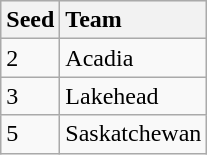<table class="wikitable sortable" style="text-align: center;">
<tr style="background:#efefef; text-align:center;">
<th style="text-align:left">Seed</th>
<th style="text-align:left">Team</th>
</tr>
<tr style="text-align:center">
<td style="text-align:left">2</td>
<td style="text-align:left">Acadia</td>
</tr>
<tr style="text-align:center">
<td style="text-align:left">3</td>
<td style="text-align:left">Lakehead</td>
</tr>
<tr style="text-align:center">
<td style="text-align:left">5</td>
<td style="text-align:left">Saskatchewan</td>
</tr>
</table>
